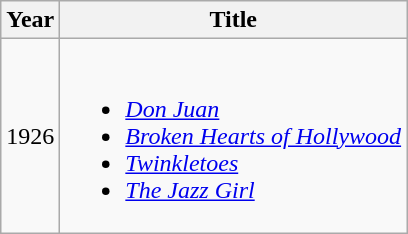<table class="wikitable sortable">
<tr>
<th>Year</th>
<th>Title</th>
</tr>
<tr>
<td>1926</td>
<td><br><ul><li><em><a href='#'>Don Juan</a></em></li><li><em><a href='#'>Broken Hearts of Hollywood</a></em></li><li><em><a href='#'>Twinkletoes</a></em></li><li><em><a href='#'>The Jazz Girl</a></em></li></ul></td>
</tr>
</table>
